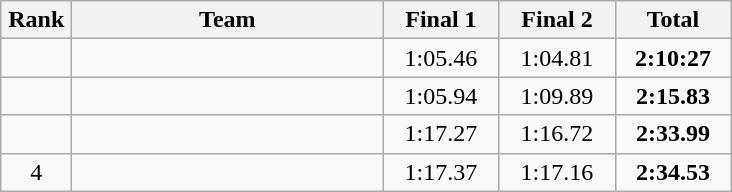<table class=wikitable style="text-align:center">
<tr>
<th width=40>Rank</th>
<th width=200>Team</th>
<th width=70>Final 1</th>
<th width=70>Final 2</th>
<th width=70>Total</th>
</tr>
<tr>
<td></td>
<td align=left></td>
<td>1:05.46</td>
<td>1:04.81</td>
<td><strong>2:10:27</strong></td>
</tr>
<tr>
<td></td>
<td align=left></td>
<td>1:05.94</td>
<td>1:09.89</td>
<td><strong>2:15.83</strong></td>
</tr>
<tr>
<td></td>
<td align=left></td>
<td>1:17.27</td>
<td>1:16.72</td>
<td><strong>2:33.99</strong></td>
</tr>
<tr>
<td>4</td>
<td align=left></td>
<td>1:17.37</td>
<td>1:17.16</td>
<td><strong>2:34.53</strong></td>
</tr>
</table>
